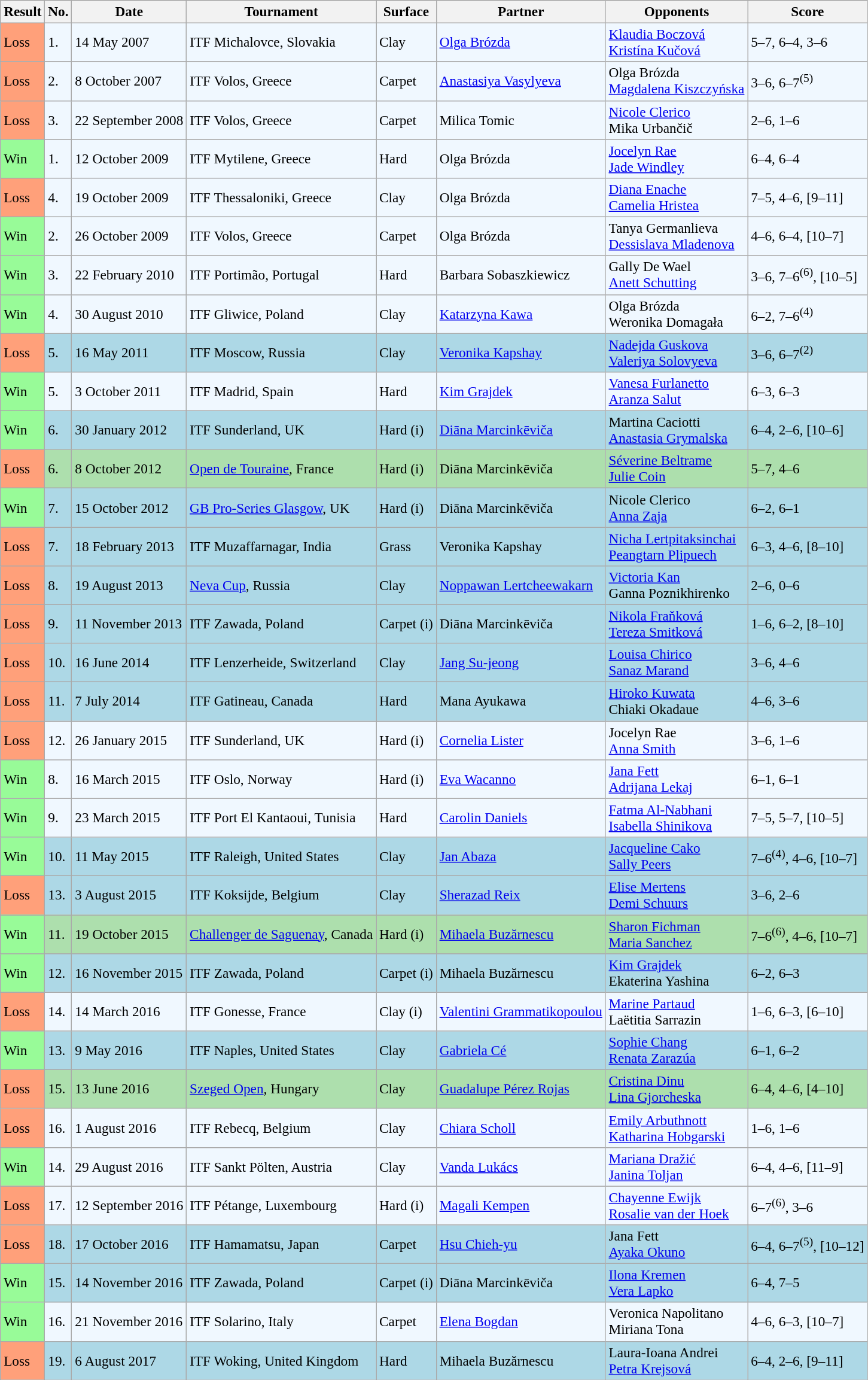<table class="sortable wikitable" style=font-size:97%>
<tr>
<th>Result</th>
<th>No.</th>
<th>Date</th>
<th>Tournament</th>
<th>Surface</th>
<th>Partner</th>
<th>Opponents</th>
<th class="unsortable">Score</th>
</tr>
<tr style="background:#f0f8ff;">
<td style="background:#ffa07a;">Loss</td>
<td>1.</td>
<td>14 May 2007</td>
<td>ITF Michalovce, Slovakia</td>
<td>Clay</td>
<td> <a href='#'>Olga Brózda</a></td>
<td> <a href='#'>Klaudia Boczová</a> <br>  <a href='#'>Kristína Kučová</a></td>
<td>5–7, 6–4, 3–6</td>
</tr>
<tr style="background:#f0f8ff;">
<td style="background:#ffa07a;">Loss</td>
<td>2.</td>
<td>8 October 2007</td>
<td>ITF Volos, Greece</td>
<td>Carpet</td>
<td> <a href='#'>Anastasiya Vasylyeva</a></td>
<td> Olga Brózda <br>  <a href='#'>Magdalena Kiszczyńska</a></td>
<td>3–6, 6–7<sup>(5)</sup></td>
</tr>
<tr style="background:#f0f8ff;">
<td style="background:#ffa07a;">Loss</td>
<td>3.</td>
<td>22 September 2008</td>
<td>ITF Volos, Greece</td>
<td>Carpet</td>
<td> Milica Tomic</td>
<td> <a href='#'>Nicole Clerico</a> <br>  Mika Urbančič</td>
<td>2–6, 1–6</td>
</tr>
<tr style="background:#f0f8ff;">
<td style="background:#98fb98;">Win</td>
<td>1.</td>
<td>12 October 2009</td>
<td>ITF Mytilene, Greece</td>
<td>Hard</td>
<td> Olga Brózda</td>
<td> <a href='#'>Jocelyn Rae</a> <br>  <a href='#'>Jade Windley</a></td>
<td>6–4, 6–4</td>
</tr>
<tr style="background:#f0f8ff;">
<td style="background:#ffa07a;">Loss</td>
<td>4.</td>
<td>19 October 2009</td>
<td>ITF Thessaloniki, Greece</td>
<td>Clay</td>
<td> Olga Brózda</td>
<td> <a href='#'>Diana Enache</a> <br>  <a href='#'>Camelia Hristea</a></td>
<td>7–5, 4–6, [9–11]</td>
</tr>
<tr style="background:#f0f8ff;">
<td style="background:#98fb98;">Win</td>
<td>2.</td>
<td>26 October 2009</td>
<td>ITF Volos, Greece</td>
<td>Carpet</td>
<td> Olga Brózda</td>
<td> Tanya Germanlieva <br>  <a href='#'>Dessislava Mladenova</a></td>
<td>4–6, 6–4, [10–7]</td>
</tr>
<tr style="background:#f0f8ff;">
<td style="background:#98fb98;">Win</td>
<td>3.</td>
<td>22 February 2010</td>
<td>ITF Portimão, Portugal</td>
<td>Hard</td>
<td> Barbara Sobaszkiewicz</td>
<td> Gally De Wael <br>  <a href='#'>Anett Schutting</a></td>
<td>3–6, 7–6<sup>(6)</sup>, [10–5]</td>
</tr>
<tr style="background:#f0f8ff;">
<td style="background:#98fb98;">Win</td>
<td>4.</td>
<td>30 August 2010</td>
<td>ITF Gliwice, Poland</td>
<td>Clay</td>
<td> <a href='#'>Katarzyna Kawa</a></td>
<td> Olga Brózda <br>  Weronika Domagała</td>
<td>6–2, 7–6<sup>(4)</sup></td>
</tr>
<tr style="background:lightblue;">
<td style="background:#ffa07a;">Loss</td>
<td>5.</td>
<td>16 May 2011</td>
<td>ITF Moscow, Russia</td>
<td>Clay</td>
<td> <a href='#'>Veronika Kapshay</a></td>
<td> <a href='#'>Nadejda Guskova</a> <br>  <a href='#'>Valeriya Solovyeva</a></td>
<td>3–6, 6–7<sup>(2)</sup></td>
</tr>
<tr style="background:#f0f8ff;">
<td style="background:#98fb98;">Win</td>
<td>5.</td>
<td>3 October 2011</td>
<td>ITF Madrid, Spain</td>
<td>Hard</td>
<td> <a href='#'>Kim Grajdek</a></td>
<td> <a href='#'>Vanesa Furlanetto</a> <br>  <a href='#'>Aranza Salut</a></td>
<td>6–3, 6–3</td>
</tr>
<tr style="background:lightblue;">
<td style="background:#98fb98;">Win</td>
<td>6.</td>
<td>30 January 2012</td>
<td>ITF Sunderland, UK</td>
<td>Hard (i)</td>
<td> <a href='#'>Diāna Marcinkēviča</a></td>
<td> Martina Caciotti <br>  <a href='#'>Anastasia Grymalska</a></td>
<td>6–4, 2–6, [10–6]</td>
</tr>
<tr style="background:#addfad;">
<td style="background:#ffa07a;">Loss</td>
<td>6.</td>
<td>8 October 2012</td>
<td><a href='#'>Open de Touraine</a>, France</td>
<td>Hard (i)</td>
<td> Diāna Marcinkēviča</td>
<td> <a href='#'>Séverine Beltrame</a> <br>  <a href='#'>Julie Coin</a></td>
<td>5–7, 4–6</td>
</tr>
<tr style="background:lightblue;">
<td style="background:#98fb98;">Win</td>
<td>7.</td>
<td>15 October 2012</td>
<td><a href='#'>GB Pro-Series Glasgow</a>, UK</td>
<td>Hard (i)</td>
<td> Diāna Marcinkēviča</td>
<td> Nicole Clerico <br>  <a href='#'>Anna Zaja</a></td>
<td>6–2, 6–1</td>
</tr>
<tr style="background:lightblue;">
<td style="background:#ffa07a;">Loss</td>
<td>7.</td>
<td>18 February 2013</td>
<td>ITF Muzaffarnagar, India</td>
<td>Grass</td>
<td> Veronika Kapshay</td>
<td> <a href='#'>Nicha Lertpitaksinchai</a> <br>  <a href='#'>Peangtarn Plipuech</a></td>
<td>6–3, 4–6, [8–10]</td>
</tr>
<tr style="background:lightblue;">
<td style="background:#ffa07a;">Loss</td>
<td>8.</td>
<td>19 August 2013</td>
<td><a href='#'>Neva Cup</a>, Russia</td>
<td>Clay</td>
<td> <a href='#'>Noppawan Lertcheewakarn</a></td>
<td> <a href='#'>Victoria Kan</a> <br>  Ganna Poznikhirenko</td>
<td>2–6, 0–6</td>
</tr>
<tr style="background:lightblue;">
<td style="background:#ffa07a;">Loss</td>
<td>9.</td>
<td>11 November 2013</td>
<td>ITF Zawada, Poland</td>
<td>Carpet (i)</td>
<td> Diāna Marcinkēviča</td>
<td> <a href='#'>Nikola Fraňková</a> <br>  <a href='#'>Tereza Smitková</a></td>
<td>1–6, 6–2, [8–10]</td>
</tr>
<tr style="background:lightblue;">
<td style="background:#ffa07a;">Loss</td>
<td>10.</td>
<td>16 June 2014</td>
<td>ITF Lenzerheide, Switzerland</td>
<td>Clay</td>
<td> <a href='#'>Jang Su-jeong</a></td>
<td> <a href='#'>Louisa Chirico</a> <br>  <a href='#'>Sanaz Marand</a></td>
<td>3–6, 4–6</td>
</tr>
<tr style="background:lightblue;">
<td style="background:#ffa07a;">Loss</td>
<td>11.</td>
<td>7 July 2014</td>
<td>ITF Gatineau, Canada</td>
<td>Hard</td>
<td> Mana Ayukawa</td>
<td> <a href='#'>Hiroko Kuwata</a> <br>  Chiaki Okadaue</td>
<td>4–6, 3–6</td>
</tr>
<tr style="background:#f0f8ff;">
<td style="background:#ffa07a;">Loss</td>
<td>12.</td>
<td>26 January 2015</td>
<td>ITF Sunderland, UK</td>
<td>Hard (i)</td>
<td> <a href='#'>Cornelia Lister</a></td>
<td> Jocelyn Rae <br>  <a href='#'>Anna Smith</a></td>
<td>3–6, 1–6</td>
</tr>
<tr style="background:#f0f8ff;">
<td style="background:#98fb98;">Win</td>
<td>8.</td>
<td>16 March 2015</td>
<td>ITF Oslo, Norway</td>
<td>Hard (i)</td>
<td> <a href='#'>Eva Wacanno</a></td>
<td> <a href='#'>Jana Fett</a> <br>  <a href='#'>Adrijana Lekaj</a></td>
<td>6–1, 6–1</td>
</tr>
<tr style="background:#f0f8ff;">
<td style="background:#98fb98;">Win</td>
<td>9.</td>
<td>23 March 2015</td>
<td>ITF Port El Kantaoui, Tunisia</td>
<td>Hard</td>
<td> <a href='#'>Carolin Daniels</a></td>
<td> <a href='#'>Fatma Al-Nabhani</a> <br>  <a href='#'>Isabella Shinikova</a></td>
<td>7–5, 5–7, [10–5]</td>
</tr>
<tr style="background:lightblue;">
<td style="background:#98fb98;">Win</td>
<td>10.</td>
<td>11 May 2015</td>
<td>ITF Raleigh, United States</td>
<td>Clay</td>
<td> <a href='#'>Jan Abaza</a></td>
<td> <a href='#'>Jacqueline Cako</a> <br>  <a href='#'>Sally Peers</a></td>
<td>7–6<sup>(4)</sup>, 4–6, [10–7]</td>
</tr>
<tr style="background:lightblue;">
<td style="background:#ffa07a;">Loss</td>
<td>13.</td>
<td>3 August 2015</td>
<td>ITF Koksijde, Belgium</td>
<td>Clay</td>
<td> <a href='#'>Sherazad Reix</a></td>
<td> <a href='#'>Elise Mertens</a> <br>  <a href='#'>Demi Schuurs</a></td>
<td>3–6, 2–6</td>
</tr>
<tr style="background:#addfad;">
<td style="background:#98fb98;">Win</td>
<td>11.</td>
<td>19 October 2015</td>
<td><a href='#'>Challenger de Saguenay</a>, Canada</td>
<td>Hard (i)</td>
<td> <a href='#'>Mihaela Buzărnescu</a></td>
<td> <a href='#'>Sharon Fichman</a> <br>  <a href='#'>Maria Sanchez</a></td>
<td>7–6<sup>(6)</sup>, 4–6, [10–7]</td>
</tr>
<tr style="background:lightblue;">
<td style="background:#98fb98;">Win</td>
<td>12.</td>
<td>16 November 2015</td>
<td>ITF Zawada, Poland</td>
<td>Carpet (i)</td>
<td> Mihaela Buzărnescu</td>
<td> <a href='#'>Kim Grajdek</a> <br>  Ekaterina Yashina</td>
<td>6–2, 6–3</td>
</tr>
<tr style="background:#f0f8ff;">
<td style="background:#ffa07a;">Loss</td>
<td>14.</td>
<td>14 March 2016</td>
<td>ITF Gonesse, France</td>
<td>Clay (i)</td>
<td> <a href='#'>Valentini Grammatikopoulou</a></td>
<td> <a href='#'>Marine Partaud</a> <br>  Laëtitia Sarrazin</td>
<td>1–6, 6–3, [6–10]</td>
</tr>
<tr style="background:lightblue;">
<td style="background:#98fb98;">Win</td>
<td>13.</td>
<td>9 May 2016</td>
<td>ITF Naples, United States</td>
<td>Clay</td>
<td> <a href='#'>Gabriela Cé</a></td>
<td> <a href='#'>Sophie Chang</a> <br>  <a href='#'>Renata Zarazúa</a></td>
<td>6–1, 6–2</td>
</tr>
<tr style="background:#addfad;">
<td style="background:#ffa07a;">Loss</td>
<td>15.</td>
<td>13 June 2016</td>
<td><a href='#'>Szeged Open</a>, Hungary</td>
<td>Clay</td>
<td> <a href='#'>Guadalupe Pérez Rojas</a></td>
<td> <a href='#'>Cristina Dinu</a> <br>  <a href='#'>Lina Gjorcheska</a></td>
<td>6–4, 4–6, [4–10]</td>
</tr>
<tr style="background:#f0f8ff;">
<td style="background:#ffa07a;">Loss</td>
<td>16.</td>
<td>1 August 2016</td>
<td>ITF Rebecq, Belgium</td>
<td>Clay</td>
<td> <a href='#'>Chiara Scholl</a></td>
<td> <a href='#'>Emily Arbuthnott</a> <br>  <a href='#'>Katharina Hobgarski</a></td>
<td>1–6, 1–6</td>
</tr>
<tr style="background:#f0f8ff;">
<td style="background:#98fb98;">Win</td>
<td>14.</td>
<td>29 August 2016</td>
<td>ITF Sankt Pölten, Austria</td>
<td>Clay</td>
<td> <a href='#'>Vanda Lukács</a></td>
<td> <a href='#'>Mariana Dražić</a> <br>  <a href='#'>Janina Toljan</a></td>
<td>6–4, 4–6, [11–9]</td>
</tr>
<tr style="background:#f0f8ff;">
<td style="background:#ffa07a;">Loss</td>
<td>17.</td>
<td>12 September 2016</td>
<td>ITF Pétange, Luxembourg</td>
<td>Hard (i)</td>
<td> <a href='#'>Magali Kempen</a></td>
<td> <a href='#'>Chayenne Ewijk</a> <br>  <a href='#'>Rosalie van der Hoek</a></td>
<td>6–7<sup>(6)</sup>, 3–6</td>
</tr>
<tr style="background:lightblue;">
<td style="background:#ffa07a;">Loss</td>
<td>18.</td>
<td>17 October 2016</td>
<td>ITF Hamamatsu, Japan</td>
<td>Carpet</td>
<td> <a href='#'>Hsu Chieh-yu</a></td>
<td> Jana Fett <br>  <a href='#'>Ayaka Okuno</a></td>
<td>6–4, 6–7<sup>(5)</sup>, [10–12]</td>
</tr>
<tr style="background:lightblue;">
<td style="background:#98fb98;">Win</td>
<td>15.</td>
<td>14 November 2016</td>
<td>ITF Zawada, Poland</td>
<td>Carpet (i)</td>
<td> Diāna Marcinkēviča</td>
<td> <a href='#'>Ilona Kremen</a> <br>  <a href='#'>Vera Lapko</a></td>
<td>6–4, 7–5</td>
</tr>
<tr style="background:#f0f8ff;">
<td style="background:#98fb98;">Win</td>
<td>16.</td>
<td>21 November 2016</td>
<td>ITF Solarino, Italy</td>
<td>Carpet</td>
<td> <a href='#'>Elena Bogdan</a></td>
<td> Veronica Napolitano <br>  Miriana Tona</td>
<td>4–6, 6–3, [10–7]</td>
</tr>
<tr style="background:lightblue;">
<td style="background:#ffa07a;">Loss</td>
<td>19.</td>
<td>6 August 2017</td>
<td>ITF Woking, United Kingdom</td>
<td>Hard</td>
<td> Mihaela Buzărnescu</td>
<td> Laura-Ioana Andrei <br>  <a href='#'>Petra Krejsová</a></td>
<td>6–4, 2–6, [9–11]</td>
</tr>
</table>
